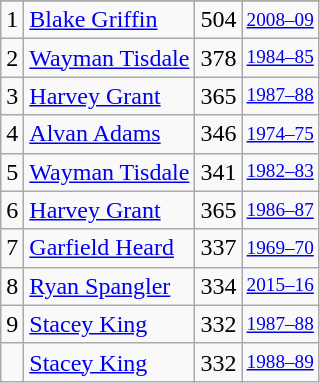<table class="wikitable">
<tr>
</tr>
<tr>
<td>1</td>
<td><a href='#'>Blake Griffin</a></td>
<td>504</td>
<td style="font-size:80%;"><a href='#'>2008–09</a></td>
</tr>
<tr>
<td>2</td>
<td><a href='#'>Wayman Tisdale</a></td>
<td>378</td>
<td style="font-size:80%;"><a href='#'>1984–85</a></td>
</tr>
<tr>
<td>3</td>
<td><a href='#'>Harvey Grant</a></td>
<td>365</td>
<td style="font-size:80%;"><a href='#'>1987–88</a></td>
</tr>
<tr>
<td>4</td>
<td><a href='#'>Alvan Adams</a></td>
<td>346</td>
<td style="font-size:80%;"><a href='#'>1974–75</a></td>
</tr>
<tr>
<td>5</td>
<td><a href='#'>Wayman Tisdale</a></td>
<td>341</td>
<td style="font-size:80%;"><a href='#'>1982–83</a></td>
</tr>
<tr>
<td>6</td>
<td><a href='#'>Harvey Grant</a></td>
<td>365</td>
<td style="font-size:80%;"><a href='#'>1986–87</a></td>
</tr>
<tr>
<td>7</td>
<td><a href='#'>Garfield Heard</a></td>
<td>337</td>
<td style="font-size:80%;"><a href='#'>1969–70</a></td>
</tr>
<tr>
<td>8</td>
<td><a href='#'>Ryan Spangler</a></td>
<td>334</td>
<td style="font-size:80%;"><a href='#'>2015–16</a></td>
</tr>
<tr>
<td>9</td>
<td><a href='#'>Stacey King</a></td>
<td>332</td>
<td style="font-size:80%;"><a href='#'>1987–88</a></td>
</tr>
<tr>
<td></td>
<td><a href='#'>Stacey King</a></td>
<td>332</td>
<td style="font-size:80%;"><a href='#'>1988–89</a></td>
</tr>
</table>
